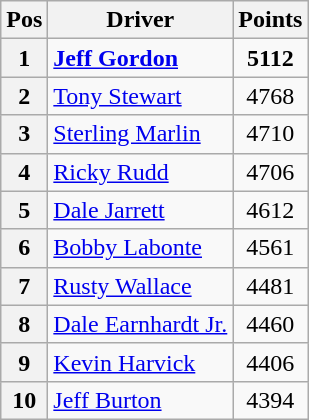<table class="wikitable">
<tr>
<th>Pos</th>
<th>Driver</th>
<th>Points</th>
</tr>
<tr>
<th>1</th>
<td><strong><a href='#'>Jeff Gordon</a></strong></td>
<td style="text-align:center;"><strong>5112</strong></td>
</tr>
<tr>
<th>2</th>
<td><a href='#'>Tony Stewart</a></td>
<td style="text-align:center;">4768</td>
</tr>
<tr>
<th>3</th>
<td><a href='#'>Sterling Marlin</a></td>
<td style="text-align:center;">4710</td>
</tr>
<tr>
<th>4</th>
<td><a href='#'>Ricky Rudd</a></td>
<td style="text-align:center;">4706</td>
</tr>
<tr>
<th>5</th>
<td><a href='#'>Dale Jarrett</a></td>
<td style="text-align:center;">4612</td>
</tr>
<tr>
<th>6</th>
<td><a href='#'>Bobby Labonte</a></td>
<td style="text-align:center;">4561</td>
</tr>
<tr>
<th>7</th>
<td><a href='#'>Rusty Wallace</a></td>
<td style="text-align:center;">4481</td>
</tr>
<tr>
<th>8</th>
<td><a href='#'>Dale Earnhardt Jr.</a></td>
<td style="text-align:center;">4460</td>
</tr>
<tr>
<th>9</th>
<td><a href='#'>Kevin Harvick</a></td>
<td style="text-align:center;">4406</td>
</tr>
<tr>
<th>10</th>
<td><a href='#'>Jeff Burton</a></td>
<td style="text-align:center;">4394</td>
</tr>
</table>
